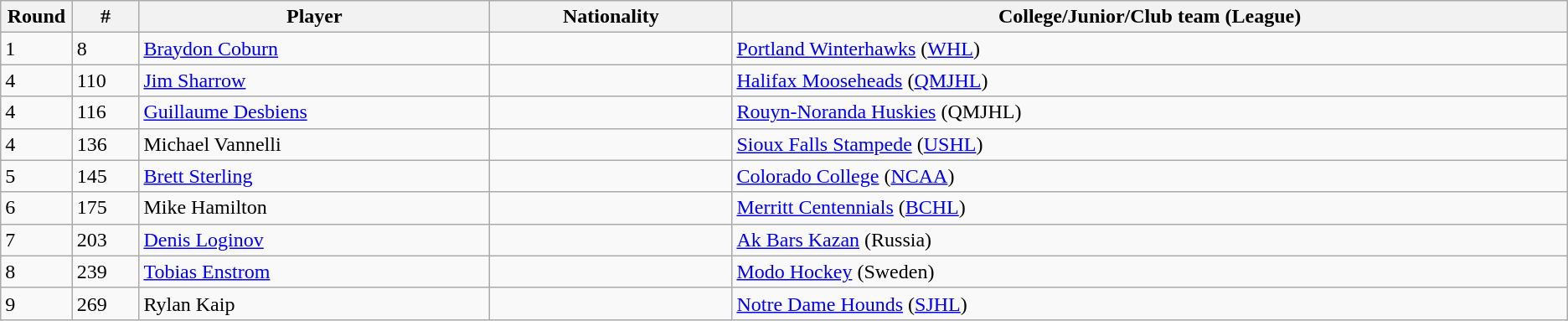<table class="wikitable">
<tr align="center">
<th bgcolor="#DDDDFF" width="4.0%">Round</th>
<th bgcolor="#DDDDFF" width="4.0%">#</th>
<th bgcolor="#DDDDFF" width="21.0%">Player</th>
<th bgcolor="#DDDDFF" width="14.5%">Nationality</th>
<th bgcolor="#DDDDFF" width="50.0%">College/Junior/Club team (League)</th>
</tr>
<tr>
<td>1</td>
<td>8</td>
<td><a href='#'>Braydon Coburn</a></td>
<td></td>
<td><a href='#'>Portland Winterhawks</a> (<a href='#'>WHL</a>)</td>
</tr>
<tr>
<td>4</td>
<td>110</td>
<td><a href='#'>Jim Sharrow</a></td>
<td></td>
<td><a href='#'>Halifax Mooseheads</a> (<a href='#'>QMJHL</a>)</td>
</tr>
<tr>
<td>4</td>
<td>116</td>
<td><a href='#'>Guillaume Desbiens</a></td>
<td></td>
<td><a href='#'>Rouyn-Noranda Huskies</a> (QMJHL)</td>
</tr>
<tr>
<td>4</td>
<td>136</td>
<td>Michael Vannelli</td>
<td></td>
<td><a href='#'>Sioux Falls Stampede</a> (<a href='#'>USHL</a>)</td>
</tr>
<tr>
<td>5</td>
<td>145</td>
<td><a href='#'>Brett Sterling</a></td>
<td></td>
<td><a href='#'>Colorado College</a> (<a href='#'>NCAA</a>)</td>
</tr>
<tr>
<td>6</td>
<td>175</td>
<td>Mike Hamilton</td>
<td></td>
<td><a href='#'>Merritt Centennials</a> (<a href='#'>BCHL</a>)</td>
</tr>
<tr>
<td>7</td>
<td>203</td>
<td><a href='#'>Denis Loginov</a></td>
<td></td>
<td><a href='#'>Ak Bars Kazan</a> (Russia)</td>
</tr>
<tr>
<td>8</td>
<td>239</td>
<td><a href='#'>Tobias Enstrom</a></td>
<td></td>
<td><a href='#'>Modo Hockey</a> (Sweden)</td>
</tr>
<tr>
<td>9</td>
<td>269</td>
<td>Rylan Kaip</td>
<td></td>
<td><a href='#'>Notre Dame Hounds</a> (<a href='#'>SJHL</a>)</td>
</tr>
</table>
